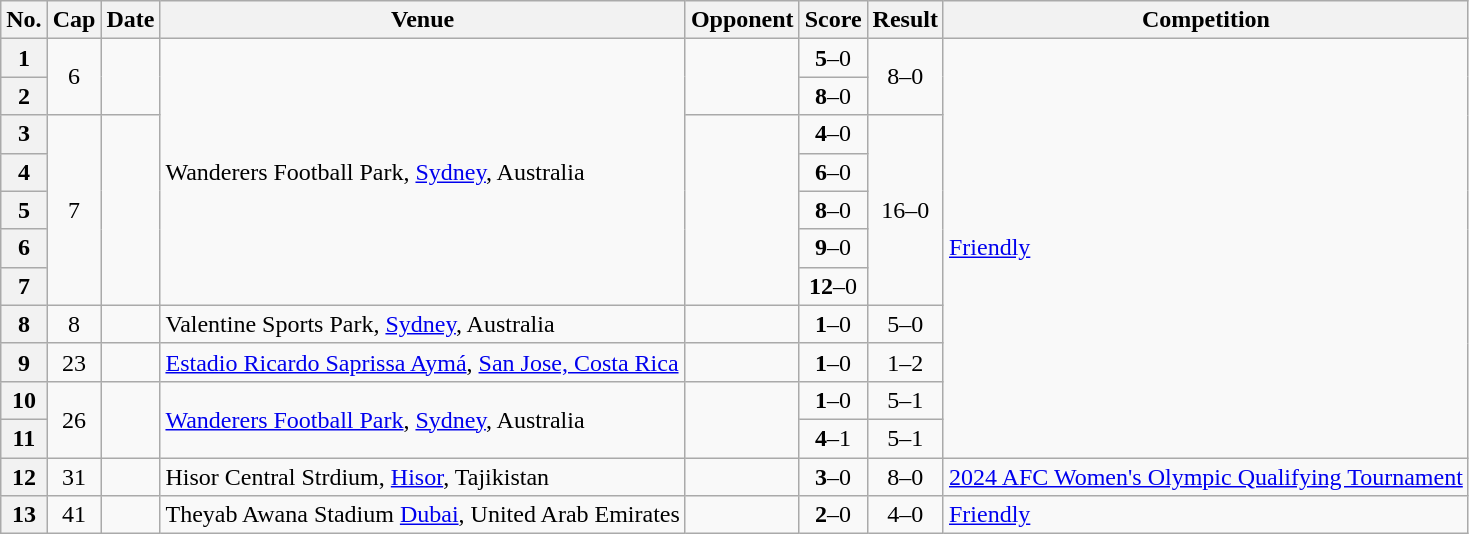<table class="wikitable sortable plainrowheaders">
<tr>
<th scope="col">No.</th>
<th scope="col">Cap</th>
<th scope="col" data-sort-type="date">Date</th>
<th scope="col">Venue</th>
<th scope="col">Opponent</th>
<th scope="col" class="unsortable">Score</th>
<th scope="col" class="unsortable">Result</th>
<th scope="col">Competition</th>
</tr>
<tr>
<th>1</th>
<td align="center" rowspan="2">6</td>
<td rowspan="2"></td>
<td rowspan="7">Wanderers Football Park, <a href='#'>Sydney</a>, Australia</td>
<td rowspan="2"></td>
<td align="center"><strong>5</strong>–0</td>
<td align="center" rowspan="2">8–0</td>
<td rowspan="11"><a href='#'>Friendly</a></td>
</tr>
<tr>
<th>2</th>
<td align="center"><strong>8</strong>–0</td>
</tr>
<tr>
<th>3</th>
<td align="center" rowspan="5">7</td>
<td rowspan="5"></td>
<td rowspan="5"></td>
<td align="center"><strong>4</strong>–0</td>
<td align="center" rowspan="5">16–0</td>
</tr>
<tr>
<th>4</th>
<td align="center"><strong>6</strong>–0</td>
</tr>
<tr>
<th>5</th>
<td align="center"><strong>8</strong>–0</td>
</tr>
<tr>
<th>6</th>
<td align="center"><strong>9</strong>–0</td>
</tr>
<tr>
<th>7</th>
<td align="center"><strong>12</strong>–0</td>
</tr>
<tr>
<th>8</th>
<td align="center">8</td>
<td></td>
<td>Valentine Sports Park, <a href='#'>Sydney</a>, Australia</td>
<td></td>
<td align="center"><strong>1</strong>–0</td>
<td align="center">5–0</td>
</tr>
<tr>
<th>9</th>
<td align="center">23</td>
<td></td>
<td><a href='#'>Estadio Ricardo Saprissa Aymá</a>, <a href='#'>San Jose, Costa Rica</a></td>
<td></td>
<td align="center"><strong>1</strong>–0</td>
<td align="center">1–2</td>
</tr>
<tr>
<th>10</th>
<td align="center" rowspan="2">26</td>
<td rowspan="2"></td>
<td rowspan="2"><a href='#'>Wanderers Football Park</a>, <a href='#'>Sydney</a>, Australia</td>
<td rowspan="2"></td>
<td align="center"><strong>1</strong>–0</td>
<td align="center">5–1</td>
</tr>
<tr>
<th>11</th>
<td align="center"><strong>4</strong>–1</td>
<td align="center">5–1</td>
</tr>
<tr>
<th>12</th>
<td align="center">31</td>
<td></td>
<td>Hisor Central Strdium, <a href='#'>Hisor</a>, Tajikistan</td>
<td></td>
<td align="center"><strong>3</strong>–0</td>
<td align="center">8–0</td>
<td><a href='#'>2024 AFC Women's Olympic Qualifying Tournament</a></td>
</tr>
<tr>
<th>13</th>
<td align="center">41</td>
<td></td>
<td>Theyab Awana Stadium <a href='#'>Dubai</a>, United Arab Emirates</td>
<td></td>
<td align="center"><strong>2</strong>–0</td>
<td align="center">4–0</td>
<td><a href='#'>Friendly</a></td>
</tr>
</table>
